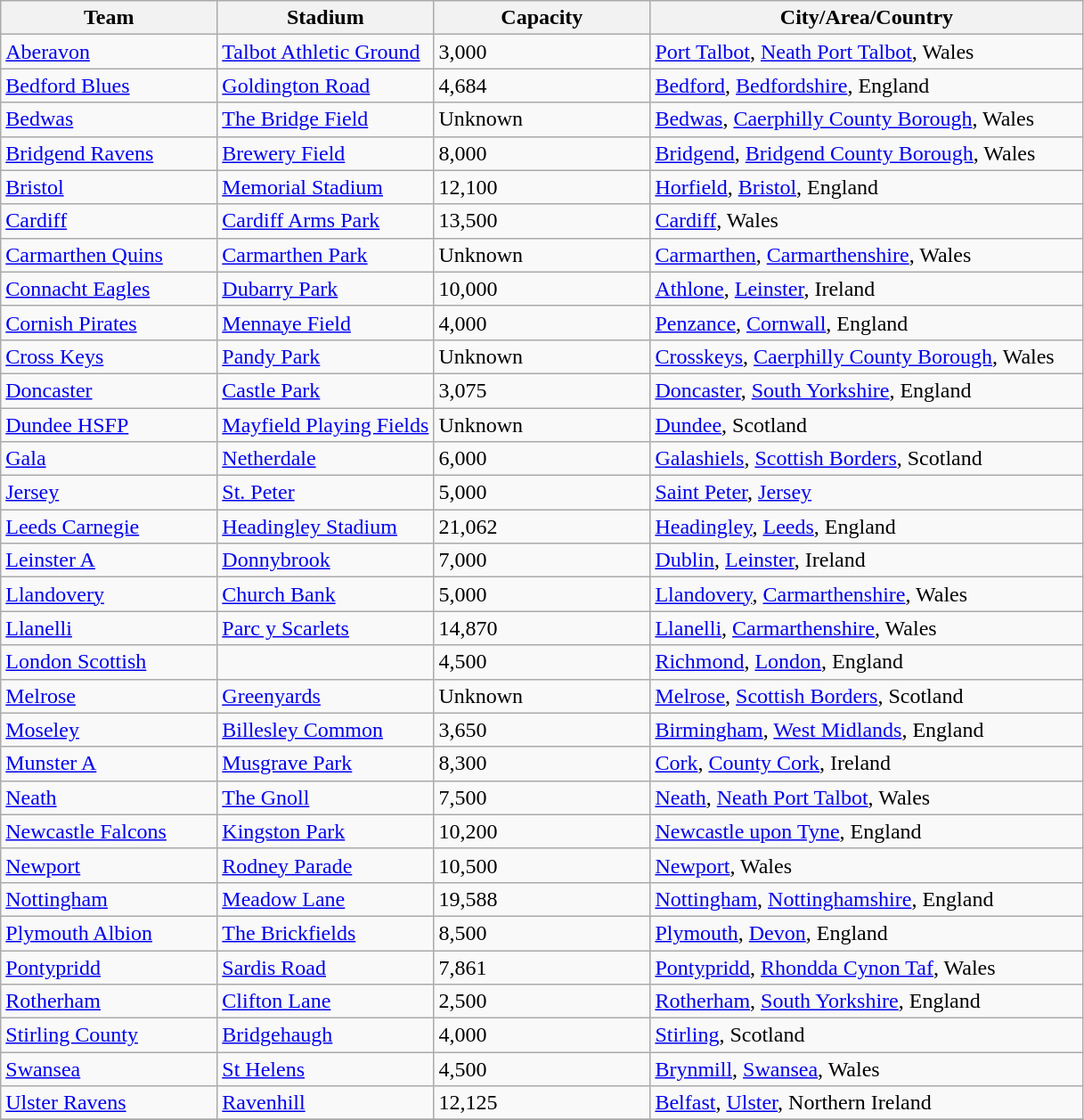<table class="wikitable sortable">
<tr>
<th width=20%>Team</th>
<th width=20%>Stadium</th>
<th width=20%>Capacity</th>
<th width=40%>City/Area/Country</th>
</tr>
<tr>
<td> <a href='#'>Aberavon</a></td>
<td><a href='#'>Talbot Athletic Ground</a></td>
<td>3,000</td>
<td><a href='#'>Port Talbot</a>, <a href='#'>Neath Port Talbot</a>, Wales</td>
</tr>
<tr>
<td> <a href='#'>Bedford Blues</a></td>
<td><a href='#'>Goldington Road</a></td>
<td>4,684</td>
<td><a href='#'>Bedford</a>, <a href='#'>Bedfordshire</a>, England</td>
</tr>
<tr>
<td> <a href='#'>Bedwas</a></td>
<td><a href='#'>The Bridge Field</a></td>
<td>Unknown</td>
<td><a href='#'>Bedwas</a>, <a href='#'>Caerphilly County Borough</a>, Wales</td>
</tr>
<tr>
<td> <a href='#'>Bridgend Ravens</a></td>
<td><a href='#'>Brewery Field</a></td>
<td>8,000</td>
<td><a href='#'>Bridgend</a>, <a href='#'>Bridgend County Borough</a>, Wales</td>
</tr>
<tr>
<td> <a href='#'>Bristol</a></td>
<td><a href='#'>Memorial Stadium</a></td>
<td>12,100</td>
<td><a href='#'>Horfield</a>, <a href='#'>Bristol</a>, England</td>
</tr>
<tr>
<td> <a href='#'>Cardiff</a></td>
<td><a href='#'>Cardiff Arms Park</a></td>
<td>13,500</td>
<td><a href='#'>Cardiff</a>, Wales</td>
</tr>
<tr>
<td> <a href='#'>Carmarthen Quins</a></td>
<td><a href='#'>Carmarthen Park</a></td>
<td>Unknown</td>
<td><a href='#'>Carmarthen</a>, <a href='#'>Carmarthenshire</a>, Wales</td>
</tr>
<tr>
<td> <a href='#'>Connacht Eagles</a></td>
<td><a href='#'>Dubarry Park</a></td>
<td>10,000</td>
<td><a href='#'>Athlone</a>, <a href='#'>Leinster</a>, Ireland</td>
</tr>
<tr>
<td> <a href='#'>Cornish Pirates</a></td>
<td><a href='#'>Mennaye Field</a></td>
<td>4,000</td>
<td><a href='#'>Penzance</a>, <a href='#'>Cornwall</a>, England</td>
</tr>
<tr>
<td> <a href='#'>Cross Keys</a></td>
<td><a href='#'>Pandy Park</a></td>
<td>Unknown</td>
<td><a href='#'>Crosskeys</a>, <a href='#'>Caerphilly County Borough</a>, Wales</td>
</tr>
<tr>
<td> <a href='#'>Doncaster</a></td>
<td><a href='#'>Castle Park</a></td>
<td>3,075</td>
<td><a href='#'>Doncaster</a>, <a href='#'>South Yorkshire</a>, England</td>
</tr>
<tr>
<td> <a href='#'>Dundee HSFP</a></td>
<td><a href='#'>Mayfield Playing Fields</a></td>
<td>Unknown</td>
<td><a href='#'>Dundee</a>, Scotland</td>
</tr>
<tr>
<td> <a href='#'>Gala</a></td>
<td><a href='#'>Netherdale</a></td>
<td>6,000</td>
<td><a href='#'>Galashiels</a>, <a href='#'>Scottish Borders</a>, Scotland</td>
</tr>
<tr>
<td> <a href='#'>Jersey</a></td>
<td><a href='#'>St. Peter</a></td>
<td>5,000</td>
<td><a href='#'>Saint Peter</a>, <a href='#'>Jersey</a></td>
</tr>
<tr>
<td> <a href='#'>Leeds Carnegie</a></td>
<td><a href='#'>Headingley Stadium</a></td>
<td>21,062</td>
<td><a href='#'>Headingley</a>, <a href='#'>Leeds</a>, England</td>
</tr>
<tr>
<td> <a href='#'>Leinster A</a></td>
<td><a href='#'>Donnybrook</a></td>
<td>7,000</td>
<td><a href='#'>Dublin</a>, <a href='#'>Leinster</a>, Ireland</td>
</tr>
<tr>
<td> <a href='#'>Llandovery</a></td>
<td><a href='#'>Church Bank</a></td>
<td>5,000</td>
<td><a href='#'>Llandovery</a>, <a href='#'>Carmarthenshire</a>, Wales</td>
</tr>
<tr>
<td> <a href='#'>Llanelli</a></td>
<td><a href='#'>Parc y Scarlets</a></td>
<td>14,870</td>
<td><a href='#'>Llanelli</a>, <a href='#'>Carmarthenshire</a>, Wales</td>
</tr>
<tr>
<td> <a href='#'>London Scottish</a></td>
<td></td>
<td>4,500</td>
<td><a href='#'>Richmond</a>, <a href='#'>London</a>, England</td>
</tr>
<tr>
<td> <a href='#'>Melrose</a></td>
<td><a href='#'>Greenyards</a></td>
<td>Unknown</td>
<td><a href='#'>Melrose</a>, <a href='#'>Scottish Borders</a>, Scotland</td>
</tr>
<tr>
<td> <a href='#'>Moseley</a></td>
<td><a href='#'>Billesley Common</a></td>
<td>3,650</td>
<td><a href='#'>Birmingham</a>, <a href='#'>West Midlands</a>, England</td>
</tr>
<tr>
<td> <a href='#'>Munster A</a></td>
<td><a href='#'>Musgrave Park</a></td>
<td>8,300</td>
<td><a href='#'>Cork</a>, <a href='#'>County Cork</a>, Ireland</td>
</tr>
<tr>
<td> <a href='#'>Neath</a></td>
<td><a href='#'>The Gnoll</a></td>
<td>7,500</td>
<td><a href='#'>Neath</a>, <a href='#'>Neath Port Talbot</a>, Wales</td>
</tr>
<tr>
<td> <a href='#'>Newcastle Falcons</a></td>
<td><a href='#'>Kingston Park</a></td>
<td>10,200</td>
<td><a href='#'>Newcastle upon Tyne</a>, England</td>
</tr>
<tr>
<td> <a href='#'>Newport</a></td>
<td><a href='#'>Rodney Parade</a></td>
<td>10,500</td>
<td><a href='#'>Newport</a>, Wales</td>
</tr>
<tr>
<td> <a href='#'>Nottingham</a></td>
<td><a href='#'>Meadow Lane</a></td>
<td>19,588</td>
<td><a href='#'>Nottingham</a>, <a href='#'>Nottinghamshire</a>, England</td>
</tr>
<tr>
<td> <a href='#'>Plymouth Albion</a></td>
<td><a href='#'>The Brickfields</a></td>
<td>8,500</td>
<td><a href='#'>Plymouth</a>, <a href='#'>Devon</a>, England</td>
</tr>
<tr>
<td> <a href='#'>Pontypridd</a></td>
<td><a href='#'>Sardis Road</a></td>
<td>7,861</td>
<td><a href='#'>Pontypridd</a>, <a href='#'>Rhondda Cynon Taf</a>, Wales</td>
</tr>
<tr>
<td> <a href='#'>Rotherham</a></td>
<td><a href='#'>Clifton Lane</a></td>
<td>2,500</td>
<td><a href='#'>Rotherham</a>, <a href='#'>South Yorkshire</a>, England</td>
</tr>
<tr>
<td> <a href='#'>Stirling County</a></td>
<td><a href='#'>Bridgehaugh</a></td>
<td>4,000</td>
<td><a href='#'>Stirling</a>, Scotland</td>
</tr>
<tr>
<td> <a href='#'>Swansea</a></td>
<td><a href='#'>St Helens</a></td>
<td>4,500</td>
<td><a href='#'>Brynmill</a>, <a href='#'>Swansea</a>, Wales</td>
</tr>
<tr>
<td> <a href='#'>Ulster Ravens</a></td>
<td><a href='#'>Ravenhill</a></td>
<td>12,125</td>
<td><a href='#'>Belfast</a>, <a href='#'>Ulster</a>, Northern Ireland</td>
</tr>
<tr>
</tr>
</table>
